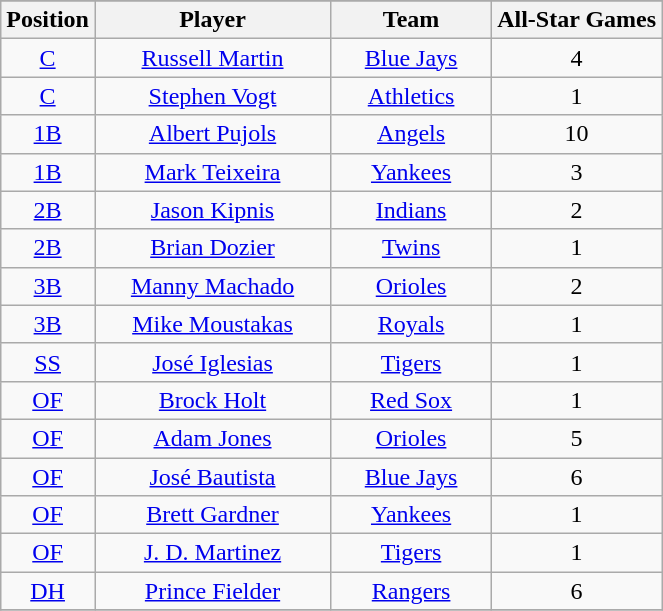<table class="wikitable sortable" style="text-align:center;">
<tr>
</tr>
<tr>
<th>Position</th>
<th style="width:150px;">Player</th>
<th style="width:100px;">Team</th>
<th>All-Star Games</th>
</tr>
<tr>
<td><a href='#'>C</a></td>
<td><a href='#'>Russell Martin</a></td>
<td><a href='#'>Blue Jays</a></td>
<td>4</td>
</tr>
<tr>
<td><a href='#'>C</a></td>
<td><a href='#'>Stephen Vogt</a></td>
<td><a href='#'>Athletics</a></td>
<td>1</td>
</tr>
<tr>
<td><a href='#'>1B</a></td>
<td><a href='#'>Albert Pujols</a></td>
<td><a href='#'>Angels</a></td>
<td>10</td>
</tr>
<tr>
<td><a href='#'>1B</a></td>
<td><a href='#'>Mark Teixeira</a></td>
<td><a href='#'>Yankees</a></td>
<td>3</td>
</tr>
<tr>
<td><a href='#'>2B</a></td>
<td><a href='#'>Jason Kipnis</a></td>
<td><a href='#'>Indians</a></td>
<td>2</td>
</tr>
<tr>
<td><a href='#'>2B</a></td>
<td><a href='#'>Brian Dozier</a></td>
<td><a href='#'>Twins</a></td>
<td>1</td>
</tr>
<tr>
<td><a href='#'>3B</a></td>
<td><a href='#'>Manny Machado</a></td>
<td><a href='#'>Orioles</a></td>
<td>2</td>
</tr>
<tr>
<td><a href='#'>3B</a></td>
<td><a href='#'>Mike Moustakas</a></td>
<td><a href='#'>Royals</a></td>
<td>1</td>
</tr>
<tr>
<td><a href='#'>SS</a></td>
<td><a href='#'>José Iglesias</a></td>
<td><a href='#'>Tigers</a></td>
<td>1</td>
</tr>
<tr>
<td><a href='#'>OF</a></td>
<td><a href='#'>Brock Holt</a></td>
<td><a href='#'>Red Sox</a></td>
<td>1</td>
</tr>
<tr>
<td><a href='#'>OF</a></td>
<td><a href='#'>Adam Jones</a></td>
<td><a href='#'>Orioles</a></td>
<td>5</td>
</tr>
<tr>
<td><a href='#'>OF</a></td>
<td><a href='#'>José Bautista</a></td>
<td><a href='#'>Blue Jays</a></td>
<td>6</td>
</tr>
<tr>
<td><a href='#'>OF</a></td>
<td><a href='#'>Brett Gardner</a></td>
<td><a href='#'>Yankees</a></td>
<td>1</td>
</tr>
<tr>
<td><a href='#'>OF</a></td>
<td><a href='#'>J. D. Martinez</a></td>
<td><a href='#'>Tigers</a></td>
<td>1</td>
</tr>
<tr>
<td><a href='#'>DH</a></td>
<td><a href='#'>Prince Fielder</a></td>
<td><a href='#'>Rangers</a></td>
<td>6</td>
</tr>
<tr>
</tr>
</table>
